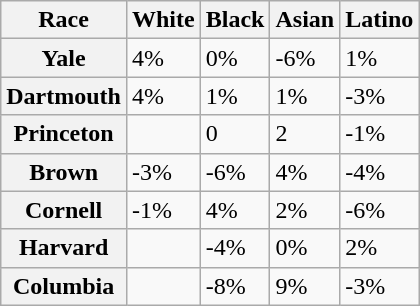<table class="wikitable sortable">
<tr>
<th>Race</th>
<th>White</th>
<th>Black</th>
<th>Asian</th>
<th>Latino</th>
</tr>
<tr>
<th>Yale</th>
<td>4%</td>
<td>0%</td>
<td>-6%</td>
<td>1%</td>
</tr>
<tr>
<th>Dartmouth</th>
<td>4%</td>
<td>1%</td>
<td>1%</td>
<td>-3%</td>
</tr>
<tr>
<th>Princeton</th>
<td></td>
<td>0</td>
<td>2</td>
<td>-1%</td>
</tr>
<tr>
<th>Brown</th>
<td>-3%</td>
<td>-6%</td>
<td>4%</td>
<td>-4%</td>
</tr>
<tr>
<th>Cornell</th>
<td>-1%</td>
<td>4%</td>
<td>2%</td>
<td>-6%</td>
</tr>
<tr>
<th>Harvard</th>
<td></td>
<td>-4%</td>
<td>0%</td>
<td>2%</td>
</tr>
<tr>
<th>Columbia</th>
<td></td>
<td>-8%</td>
<td>9%</td>
<td>-3%</td>
</tr>
</table>
